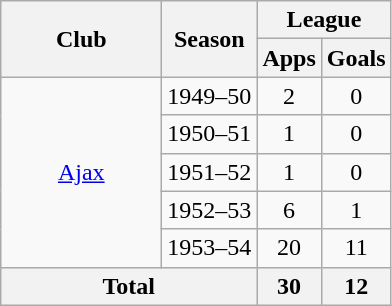<table class="wikitable" style="font-size:100%; text-align: center;">
<tr>
<th rowspan="2" width="100">Club</th>
<th rowspan="2">Season</th>
<th colspan="2">League</th>
</tr>
<tr>
<th>Apps</th>
<th>Goals</th>
</tr>
<tr>
<td rowspan="5"><a href='#'>Ajax</a></td>
<td>1949–50</td>
<td>2</td>
<td>0</td>
</tr>
<tr>
<td>1950–51</td>
<td>1</td>
<td>0</td>
</tr>
<tr>
<td>1951–52</td>
<td>1</td>
<td>0</td>
</tr>
<tr>
<td>1952–53</td>
<td>6</td>
<td>1</td>
</tr>
<tr>
<td>1953–54</td>
<td>20</td>
<td>11</td>
</tr>
<tr>
<th colspan="2">Total</th>
<th>30</th>
<th>12</th>
</tr>
</table>
